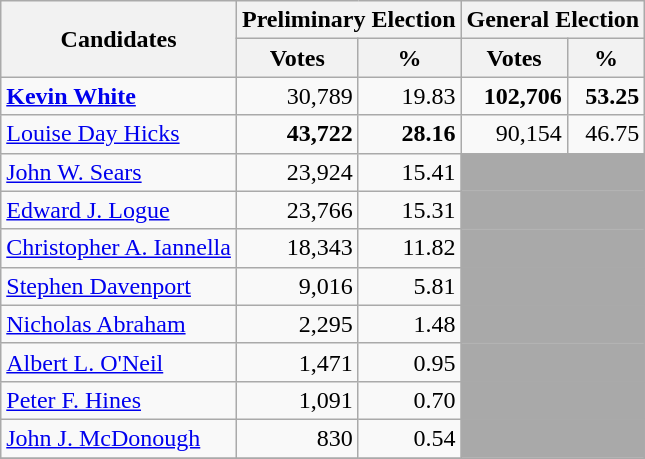<table class=wikitable>
<tr>
<th colspan=1 rowspan=2><strong>Candidates</strong></th>
<th colspan=2><strong>Preliminary Election</strong></th>
<th colspan=2><strong>General Election</strong></th>
</tr>
<tr>
<th>Votes</th>
<th>%</th>
<th>Votes</th>
<th>%</th>
</tr>
<tr>
<td><strong><a href='#'>Kevin White</a></strong></td>
<td align="right">30,789</td>
<td align="right">19.83</td>
<td align="right"><strong>102,706</strong></td>
<td align="right"><strong>53.25</strong></td>
</tr>
<tr>
<td><a href='#'>Louise Day Hicks</a></td>
<td align="right"><strong>43,722</strong></td>
<td align="right"><strong>28.16</strong></td>
<td align="right">90,154</td>
<td align="right">46.75</td>
</tr>
<tr>
<td><a href='#'>John W. Sears</a></td>
<td align="right">23,924</td>
<td align="right">15.41</td>
<td colspan=2 bgcolor= darkgray></td>
</tr>
<tr>
<td><a href='#'>Edward J. Logue</a></td>
<td align="right">23,766</td>
<td align="right">15.31</td>
<td colspan=2 bgcolor= darkgray></td>
</tr>
<tr>
<td><a href='#'>Christopher A. Iannella</a></td>
<td align="right">18,343</td>
<td align="right">11.82</td>
<td colspan=2 bgcolor= darkgray></td>
</tr>
<tr>
<td><a href='#'>Stephen Davenport</a></td>
<td align="right">9,016</td>
<td align="right">5.81</td>
<td colspan=2 bgcolor= darkgray></td>
</tr>
<tr>
<td><a href='#'>Nicholas Abraham</a></td>
<td align="right">2,295</td>
<td align="right">1.48</td>
<td colspan=2 bgcolor= darkgray></td>
</tr>
<tr>
<td><a href='#'>Albert L. O'Neil</a></td>
<td align="right">1,471</td>
<td align="right">0.95</td>
<td colspan=2 bgcolor= darkgray></td>
</tr>
<tr>
<td><a href='#'>Peter F. Hines</a></td>
<td align="right">1,091</td>
<td align="right">0.70</td>
<td colspan=2 bgcolor= darkgray></td>
</tr>
<tr>
<td><a href='#'>John J. McDonough</a></td>
<td align="right">830</td>
<td align="right">0.54</td>
<td colspan=2 bgcolor= darkgray></td>
</tr>
<tr>
</tr>
</table>
